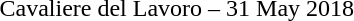<table style="text-align:left">
<tr>
<td> Cavaliere del Lavoro – 31 May 2018</td>
</tr>
</table>
